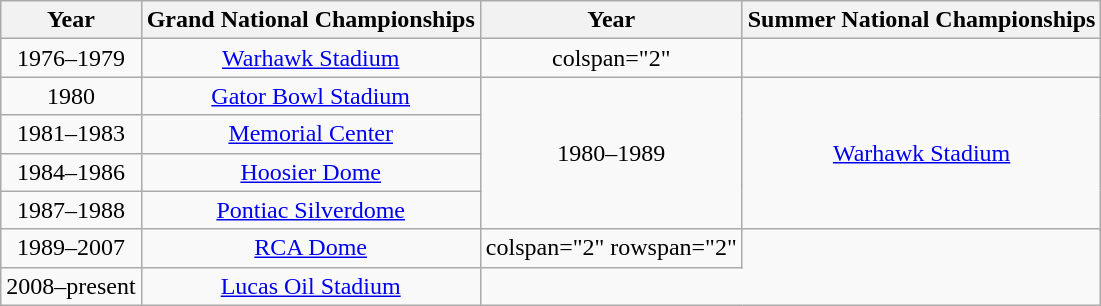<table class="wikitable" style="text-align: center;">
<tr>
<th>Year</th>
<th>Grand National Championships</th>
<th>Year</th>
<th>Summer National Championships</th>
</tr>
<tr>
<td>1976–1979</td>
<td><a href='#'>Warhawk Stadium</a></td>
<td>colspan="2" </td>
</tr>
<tr>
<td>1980</td>
<td><a href='#'>Gator Bowl Stadium</a></td>
<td rowspan="5">1980–1989</td>
<td rowspan="5"><a href='#'>Warhawk Stadium</a></td>
</tr>
<tr>
<td>1981–1983</td>
<td><a href='#'>Memorial Center</a></td>
</tr>
<tr>
<td>1984–1986</td>
<td><a href='#'>Hoosier Dome</a></td>
</tr>
<tr>
<td>1987–1988</td>
<td><a href='#'>Pontiac Silverdome</a></td>
</tr>
<tr>
<td rowspan="2">1989–2007</td>
<td rowspan="2"><a href='#'>RCA Dome</a></td>
</tr>
<tr>
<td>colspan="2" rowspan="2" </td>
</tr>
<tr>
<td>2008–present</td>
<td><a href='#'>Lucas Oil Stadium</a></td>
</tr>
</table>
